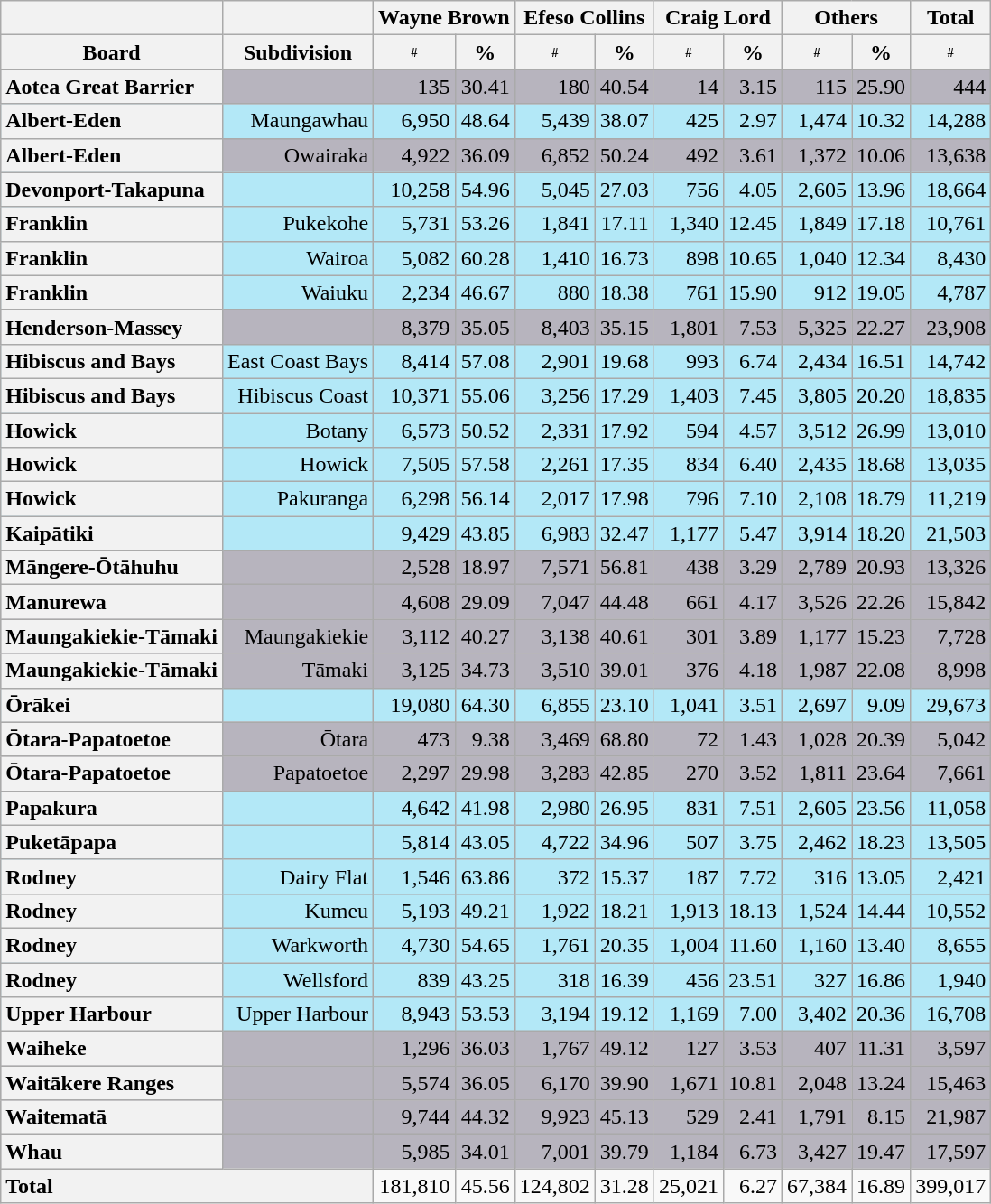<table class="wikitable sortable" style="text-align:right;">
<tr>
<th></th>
<th></th>
<th scope="col" align=center colspan=2>Wayne Brown</th>
<th scope="col" align=center colspan=2>Efeso Collins</th>
<th scope="col" align=center colspan=2>Craig Lord</th>
<th scope="col" align=center colspan=2>Others</th>
<th scope="col" align=center colspan=2>Total</th>
</tr>
<tr>
<th scope="col" align=center>Board</th>
<th scope="col" align=center>Subdivision</th>
<th scope="col" style="text-align:center; font-size: 60%" data-sort-type="number">#</th>
<th scope="col" align=center data-sort-type="number">%</th>
<th scope="col" style="text-align:center; font-size: 60%" data-sort-type="number">#</th>
<th scope="col" align=center data-sort-type="number">%</th>
<th scope="col" style="text-align:center; font-size: 60%" data-sort-type="number">#</th>
<th scope="col" align=center data-sort-type="number">%</th>
<th scope="col" style="text-align:center; font-size: 60%" data-sort-type="number">#</th>
<th scope="col" align=center data-sort-type="number">%</th>
<th scope="col" style="text-align:center; font-size: 60%" data-sort-type="number">#</th>
</tr>
<tr bgcolor="#B7B4BE">
<th scope="row" style="text-align:left;">Aotea Great Barrier</th>
<td></td>
<td>135</td>
<td>30.41</td>
<td>180</td>
<td>40.54</td>
<td>14</td>
<td>3.15</td>
<td>115</td>
<td>25.90</td>
<td>444</td>
</tr>
<tr bgcolor="#B3E8F7">
<th scope="row" style="text-align:left;">Albert-Eden</th>
<td>Maungawhau</td>
<td>6,950</td>
<td>48.64</td>
<td>5,439</td>
<td>38.07</td>
<td>425</td>
<td>2.97</td>
<td>1,474</td>
<td>10.32</td>
<td>14,288</td>
</tr>
<tr bgcolor="#B7B4BE">
<th scope="row" style="text-align:left;">Albert-Eden</th>
<td>Owairaka</td>
<td>4,922</td>
<td>36.09</td>
<td>6,852</td>
<td>50.24</td>
<td>492</td>
<td>3.61</td>
<td>1,372</td>
<td>10.06</td>
<td>13,638</td>
</tr>
<tr bgcolor="#B3E8F7">
<th scope="row" style="text-align:left;">Devonport-Takapuna</th>
<td></td>
<td>10,258</td>
<td>54.96</td>
<td>5,045</td>
<td>27.03</td>
<td>756</td>
<td>4.05</td>
<td>2,605</td>
<td>13.96</td>
<td>18,664</td>
</tr>
<tr bgcolor="#B3E8F7">
<th scope="row" style="text-align:left;">Franklin</th>
<td>Pukekohe</td>
<td>5,731</td>
<td>53.26</td>
<td>1,841</td>
<td>17.11</td>
<td>1,340</td>
<td>12.45</td>
<td>1,849</td>
<td>17.18</td>
<td>10,761</td>
</tr>
<tr bgcolor="#B3E8F7">
<th scope="row" style="text-align:left;">Franklin</th>
<td>Wairoa</td>
<td>5,082</td>
<td>60.28</td>
<td>1,410</td>
<td>16.73</td>
<td>898</td>
<td>10.65</td>
<td>1,040</td>
<td>12.34</td>
<td>8,430</td>
</tr>
<tr bgcolor="#B3E8F7">
<th scope="row" style="text-align:left;">Franklin</th>
<td>Waiuku</td>
<td>2,234</td>
<td>46.67</td>
<td>880</td>
<td>18.38</td>
<td>761</td>
<td>15.90</td>
<td>912</td>
<td>19.05</td>
<td>4,787</td>
</tr>
<tr bgcolor="#B7B4BE">
<th scope="row" style="text-align:left;">Henderson-Massey</th>
<td></td>
<td>8,379</td>
<td>35.05</td>
<td>8,403</td>
<td>35.15</td>
<td>1,801</td>
<td>7.53</td>
<td>5,325</td>
<td>22.27</td>
<td>23,908</td>
</tr>
<tr bgcolor="#B3E8F7">
<th scope="row" style="text-align:left;">Hibiscus and Bays</th>
<td>East Coast Bays</td>
<td>8,414</td>
<td>57.08</td>
<td>2,901</td>
<td>19.68</td>
<td>993</td>
<td>6.74</td>
<td>2,434</td>
<td>16.51</td>
<td>14,742</td>
</tr>
<tr bgcolor="#B3E8F7">
<th scope="row" style="text-align:left;">Hibiscus and Bays</th>
<td>Hibiscus Coast</td>
<td>10,371</td>
<td>55.06</td>
<td>3,256</td>
<td>17.29</td>
<td>1,403</td>
<td>7.45</td>
<td>3,805</td>
<td>20.20</td>
<td>18,835</td>
</tr>
<tr bgcolor="#B3E8F7">
<th scope="row" style="text-align:left;">Howick</th>
<td>Botany</td>
<td>6,573</td>
<td>50.52</td>
<td>2,331</td>
<td>17.92</td>
<td>594</td>
<td>4.57</td>
<td>3,512</td>
<td>26.99</td>
<td>13,010</td>
</tr>
<tr bgcolor="#B3E8F7">
<th scope="row" style="text-align:left;">Howick</th>
<td>Howick</td>
<td>7,505</td>
<td>57.58</td>
<td>2,261</td>
<td>17.35</td>
<td>834</td>
<td>6.40</td>
<td>2,435</td>
<td>18.68</td>
<td>13,035</td>
</tr>
<tr bgcolor="#B3E8F7">
<th scope="row" style="text-align:left;">Howick</th>
<td>Pakuranga</td>
<td>6,298</td>
<td>56.14</td>
<td>2,017</td>
<td>17.98</td>
<td>796</td>
<td>7.10</td>
<td>2,108</td>
<td>18.79</td>
<td>11,219</td>
</tr>
<tr bgcolor="#B3E8F7">
<th scope="row" style="text-align:left;">Kaipātiki</th>
<td></td>
<td>9,429</td>
<td>43.85</td>
<td>6,983</td>
<td>32.47</td>
<td>1,177</td>
<td>5.47</td>
<td>3,914</td>
<td>18.20</td>
<td>21,503</td>
</tr>
<tr bgcolor="#B7B4BE">
<th scope="row" style="text-align:left;">Māngere-Ōtāhuhu</th>
<td></td>
<td>2,528</td>
<td>18.97</td>
<td>7,571</td>
<td>56.81</td>
<td>438</td>
<td>3.29</td>
<td>2,789</td>
<td>20.93</td>
<td>13,326</td>
</tr>
<tr bgcolor="#B7B4BE">
<th scope="row" style="text-align:left;">Manurewa</th>
<td></td>
<td>4,608</td>
<td>29.09</td>
<td>7,047</td>
<td>44.48</td>
<td>661</td>
<td>4.17</td>
<td>3,526</td>
<td>22.26</td>
<td>15,842</td>
</tr>
<tr bgcolor="#B7B4BE">
<th scope="row" style="text-align:left;">Maungakiekie-Tāmaki</th>
<td>Maungakiekie</td>
<td>3,112</td>
<td>40.27</td>
<td>3,138</td>
<td>40.61</td>
<td>301</td>
<td>3.89</td>
<td>1,177</td>
<td>15.23</td>
<td>7,728</td>
</tr>
<tr bgcolor="#B7B4BE">
<th scope="row" style="text-align:left;">Maungakiekie-Tāmaki</th>
<td>Tāmaki</td>
<td>3,125</td>
<td>34.73</td>
<td>3,510</td>
<td>39.01</td>
<td>376</td>
<td>4.18</td>
<td>1,987</td>
<td>22.08</td>
<td>8,998</td>
</tr>
<tr bgcolor="#B3E8F7">
<th scope="row" style="text-align:left;">Ōrākei</th>
<td></td>
<td>19,080</td>
<td>64.30</td>
<td>6,855</td>
<td>23.10</td>
<td>1,041</td>
<td>3.51</td>
<td>2,697</td>
<td>9.09</td>
<td>29,673</td>
</tr>
<tr bgcolor="#B7B4BE">
<th scope="row" style="text-align:left;">Ōtara-Papatoetoe</th>
<td>Ōtara</td>
<td>473</td>
<td>9.38</td>
<td>3,469</td>
<td>68.80</td>
<td>72</td>
<td>1.43</td>
<td>1,028</td>
<td>20.39</td>
<td>5,042</td>
</tr>
<tr bgcolor="#B7B4BE">
<th scope="row" style="text-align:left;">Ōtara-Papatoetoe</th>
<td>Papatoetoe</td>
<td>2,297</td>
<td>29.98</td>
<td>3,283</td>
<td>42.85</td>
<td>270</td>
<td>3.52</td>
<td>1,811</td>
<td>23.64</td>
<td>7,661</td>
</tr>
<tr bgcolor="#B3E8F7">
<th scope="row" style="text-align:left;">Papakura</th>
<td></td>
<td>4,642</td>
<td>41.98</td>
<td>2,980</td>
<td>26.95</td>
<td>831</td>
<td>7.51</td>
<td>2,605</td>
<td>23.56</td>
<td>11,058</td>
</tr>
<tr bgcolor="#B3E8F7">
<th scope="row" style="text-align:left;">Puketāpapa</th>
<td></td>
<td>5,814</td>
<td>43.05</td>
<td>4,722</td>
<td>34.96</td>
<td>507</td>
<td>3.75</td>
<td>2,462</td>
<td>18.23</td>
<td>13,505</td>
</tr>
<tr bgcolor="#B3E8F7">
<th scope="row" style="text-align:left;">Rodney</th>
<td>Dairy Flat</td>
<td>1,546</td>
<td>63.86</td>
<td>372</td>
<td>15.37</td>
<td>187</td>
<td>7.72</td>
<td>316</td>
<td>13.05</td>
<td>2,421</td>
</tr>
<tr bgcolor="#B3E8F7">
<th scope="row" style="text-align:left;">Rodney</th>
<td>Kumeu</td>
<td>5,193</td>
<td>49.21</td>
<td>1,922</td>
<td>18.21</td>
<td>1,913</td>
<td>18.13</td>
<td>1,524</td>
<td>14.44</td>
<td>10,552</td>
</tr>
<tr bgcolor="#B3E8F7">
<th scope="row" style="text-align:left;">Rodney</th>
<td>Warkworth</td>
<td>4,730</td>
<td>54.65</td>
<td>1,761</td>
<td>20.35</td>
<td>1,004</td>
<td>11.60</td>
<td>1,160</td>
<td>13.40</td>
<td>8,655</td>
</tr>
<tr bgcolor="#B3E8F7">
<th scope="row" style="text-align:left;">Rodney</th>
<td>Wellsford</td>
<td>839</td>
<td>43.25</td>
<td>318</td>
<td>16.39</td>
<td>456</td>
<td>23.51</td>
<td>327</td>
<td>16.86</td>
<td>1,940</td>
</tr>
<tr bgcolor="#B3E8F7">
<th scope="row" style="text-align:left;">Upper Harbour</th>
<td>Upper Harbour</td>
<td>8,943</td>
<td>53.53</td>
<td>3,194</td>
<td>19.12</td>
<td>1,169</td>
<td>7.00</td>
<td>3,402</td>
<td>20.36</td>
<td>16,708</td>
</tr>
<tr bgcolor="#B7B4BE">
<th scope="row" style="text-align:left;">Waiheke</th>
<td></td>
<td>1,296</td>
<td>36.03</td>
<td>1,767</td>
<td>49.12</td>
<td>127</td>
<td>3.53</td>
<td>407</td>
<td>11.31</td>
<td>3,597</td>
</tr>
<tr bgcolor="#B7B4BE">
<th scope="row" style="text-align:left;">Waitākere Ranges</th>
<td></td>
<td>5,574</td>
<td>36.05</td>
<td>6,170</td>
<td>39.90</td>
<td>1,671</td>
<td>10.81</td>
<td>2,048</td>
<td>13.24</td>
<td>15,463</td>
</tr>
<tr bgcolor="#B7B4BE">
<th scope="row" style="text-align:left;">Waitematā</th>
<td></td>
<td>9,744</td>
<td>44.32</td>
<td>9,923</td>
<td>45.13</td>
<td>529</td>
<td>2.41</td>
<td>1,791</td>
<td>8.15</td>
<td>21,987</td>
</tr>
<tr bgcolor="#B7B4BE">
<th scope="row" style="text-align:left;">Whau</th>
<td></td>
<td>5,985</td>
<td>34.01</td>
<td>7,001</td>
<td>39.79</td>
<td>1,184</td>
<td>6.73</td>
<td>3,427</td>
<td>19.47</td>
<td>17,597</td>
</tr>
<tr>
<th scope="row" style="text-align:left;" colspan="2" data-sort-value="Z">Total</th>
<td>181,810</td>
<td>45.56</td>
<td>124,802</td>
<td>31.28</td>
<td>25,021</td>
<td>6.27</td>
<td>67,384</td>
<td>16.89</td>
<td>399,017</td>
</tr>
</table>
